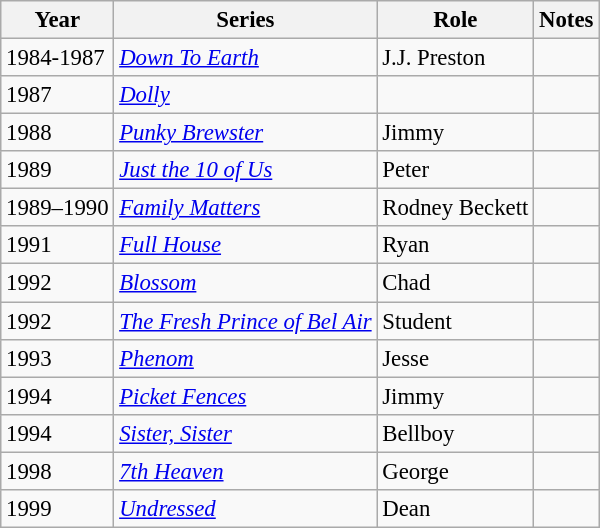<table class="wikitable" style="font-size: 95%;">
<tr>
<th>Year</th>
<th>Series</th>
<th>Role</th>
<th>Notes</th>
</tr>
<tr>
<td>1984-1987</td>
<td><em><a href='#'>Down To Earth</a></em></td>
<td>J.J. Preston</td>
<td></td>
</tr>
<tr>
<td>1987</td>
<td><em><a href='#'>Dolly</a></em></td>
<td></td>
<td></td>
</tr>
<tr>
<td>1988</td>
<td><em><a href='#'>Punky Brewster</a></em></td>
<td>Jimmy</td>
<td></td>
</tr>
<tr>
<td>1989</td>
<td><em><a href='#'>Just the 10 of Us</a></em></td>
<td>Peter</td>
<td></td>
</tr>
<tr>
<td>1989–1990</td>
<td><em><a href='#'>Family Matters</a></em></td>
<td>Rodney Beckett</td>
<td></td>
</tr>
<tr>
<td>1991</td>
<td><em><a href='#'>Full House</a></em></td>
<td>Ryan</td>
<td></td>
</tr>
<tr>
<td>1992</td>
<td><em><a href='#'>Blossom</a></em></td>
<td>Chad</td>
<td></td>
</tr>
<tr>
<td>1992</td>
<td><em><a href='#'>The Fresh Prince of Bel Air</a></em></td>
<td>Student</td>
<td></td>
</tr>
<tr>
<td>1993</td>
<td><em><a href='#'>Phenom</a></em></td>
<td>Jesse</td>
<td></td>
</tr>
<tr>
<td>1994</td>
<td><em><a href='#'>Picket Fences</a></em></td>
<td>Jimmy</td>
<td></td>
</tr>
<tr>
<td>1994</td>
<td><em><a href='#'>Sister, Sister</a></em></td>
<td>Bellboy</td>
<td></td>
</tr>
<tr>
<td>1998</td>
<td><em><a href='#'>7th Heaven</a></em></td>
<td>George</td>
<td></td>
</tr>
<tr>
<td>1999</td>
<td><em><a href='#'>Undressed</a></em></td>
<td>Dean</td>
<td></td>
</tr>
</table>
